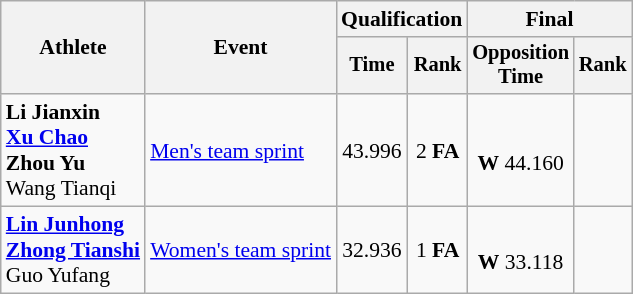<table class=wikitable style=font-size:90%;text-align:center>
<tr>
<th rowspan="2">Athlete</th>
<th rowspan="2">Event</th>
<th colspan=2>Qualification</th>
<th colspan=2>Final</th>
</tr>
<tr style="font-size:95%">
<th>Time</th>
<th>Rank</th>
<th>Opposition<br>Time</th>
<th>Rank</th>
</tr>
<tr>
<td align=left><strong>Li Jianxin<br><a href='#'>Xu Chao</a><br>Zhou Yu</strong><br>Wang Tianqi</td>
<td align=left><a href='#'>Men's team sprint</a></td>
<td>43.996</td>
<td>2 <strong>FA</strong></td>
<td><br><strong>W</strong> 44.160</td>
<td></td>
</tr>
<tr>
<td align=left><strong><a href='#'>Lin Junhong</a><br><a href='#'>Zhong Tianshi</a></strong><br>Guo Yufang</td>
<td align=left><a href='#'>Women's team sprint</a></td>
<td>32.936</td>
<td>1 <strong>FA</strong></td>
<td><br><strong>W</strong> 33.118</td>
<td></td>
</tr>
</table>
